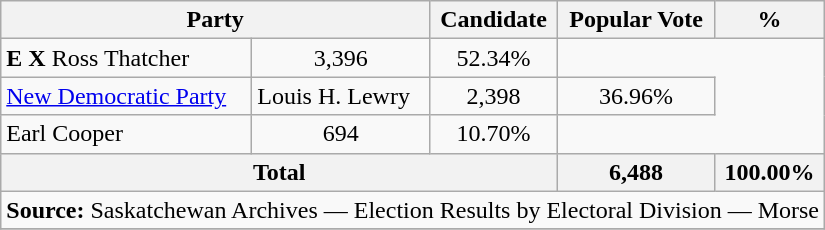<table class="wikitable">
<tr>
<th colspan="2">Party</th>
<th>Candidate</th>
<th>Popular Vote</th>
<th>%</th>
</tr>
<tr>
<td><strong>E</strong> <strong>X</strong> Ross Thatcher</td>
<td align=center>3,396</td>
<td align=center>52.34%</td>
</tr>
<tr>
<td><a href='#'>New Democratic Party</a></td>
<td>Louis H. Lewry</td>
<td align=center>2,398</td>
<td align=center>36.96%</td>
</tr>
<tr>
<td>Earl Cooper</td>
<td align=center>694</td>
<td align=center>10.70%</td>
</tr>
<tr>
<th colspan=3>Total</th>
<th>6,488</th>
<th>100.00%</th>
</tr>
<tr>
<td align="center" colspan=5><strong>Source:</strong> Saskatchewan Archives — Election Results by Electoral Division — Morse</td>
</tr>
<tr>
</tr>
</table>
